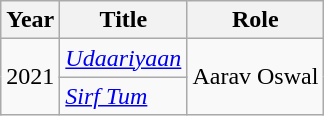<table class="wikitable">
<tr>
<th>Year</th>
<th>Title</th>
<th>Role</th>
</tr>
<tr>
<td rowspan="2">2021</td>
<td><em><a href='#'>Udaariyaan</a></em></td>
<td rowspan="2">Aarav Oswal</td>
</tr>
<tr>
<td><em><a href='#'>Sirf Tum</a></em></td>
</tr>
</table>
